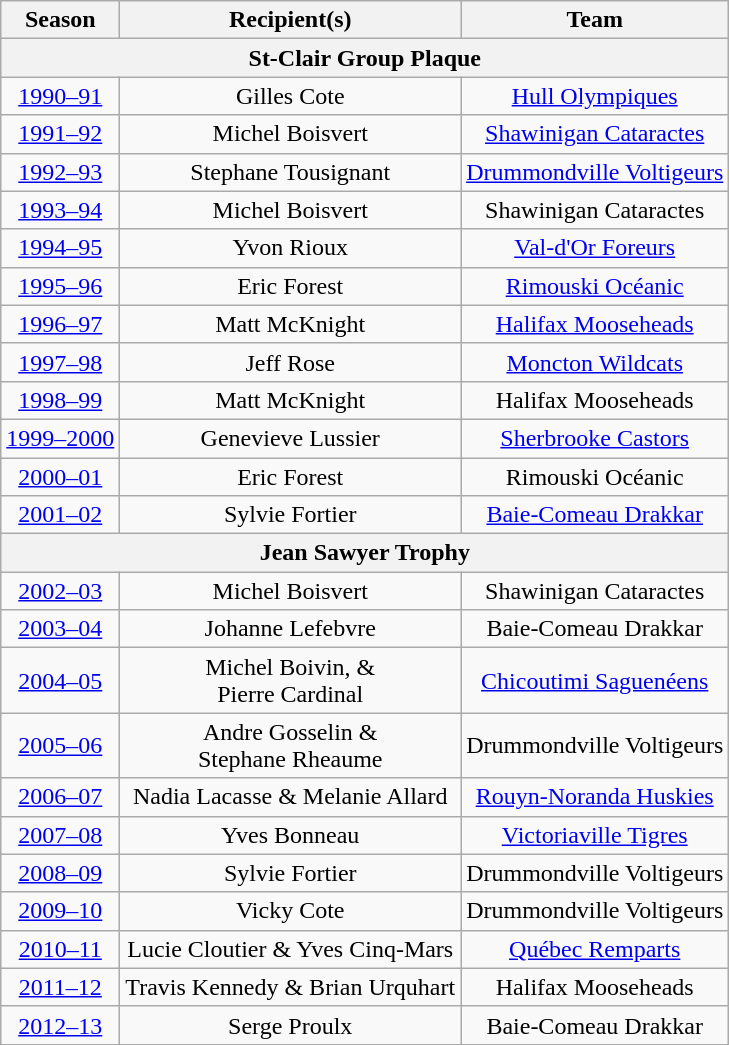<table class="wikitable" style="text-align:center">
<tr>
<th>Season</th>
<th>Recipient(s)</th>
<th>Team</th>
</tr>
<tr>
<th colspan="3">St-Clair Group Plaque</th>
</tr>
<tr>
<td><a href='#'>1990–91</a></td>
<td>Gilles Cote</td>
<td><a href='#'>Hull Olympiques</a></td>
</tr>
<tr>
<td><a href='#'>1991–92</a></td>
<td>Michel Boisvert</td>
<td><a href='#'>Shawinigan Cataractes</a></td>
</tr>
<tr>
<td><a href='#'>1992–93</a></td>
<td>Stephane Tousignant</td>
<td><a href='#'>Drummondville Voltigeurs</a></td>
</tr>
<tr>
<td><a href='#'>1993–94</a></td>
<td>Michel Boisvert</td>
<td>Shawinigan Cataractes</td>
</tr>
<tr>
<td><a href='#'>1994–95</a></td>
<td>Yvon Rioux</td>
<td><a href='#'>Val-d'Or Foreurs</a></td>
</tr>
<tr>
<td><a href='#'>1995–96</a></td>
<td>Eric Forest</td>
<td><a href='#'>Rimouski Océanic</a></td>
</tr>
<tr>
<td><a href='#'>1996–97</a></td>
<td>Matt McKnight</td>
<td><a href='#'>Halifax Mooseheads</a></td>
</tr>
<tr>
<td><a href='#'>1997–98</a></td>
<td>Jeff Rose</td>
<td><a href='#'>Moncton Wildcats</a></td>
</tr>
<tr>
<td><a href='#'>1998–99</a></td>
<td>Matt McKnight</td>
<td>Halifax Mooseheads</td>
</tr>
<tr>
<td><a href='#'>1999–2000</a></td>
<td>Genevieve Lussier</td>
<td><a href='#'>Sherbrooke Castors</a></td>
</tr>
<tr>
<td><a href='#'>2000–01</a></td>
<td>Eric Forest</td>
<td>Rimouski Océanic</td>
</tr>
<tr>
<td><a href='#'>2001–02</a></td>
<td>Sylvie Fortier</td>
<td><a href='#'>Baie-Comeau Drakkar</a></td>
</tr>
<tr>
<th colspan="3">Jean Sawyer Trophy</th>
</tr>
<tr>
<td><a href='#'>2002–03</a></td>
<td>Michel Boisvert</td>
<td>Shawinigan Cataractes</td>
</tr>
<tr>
<td><a href='#'>2003–04</a></td>
<td>Johanne Lefebvre</td>
<td>Baie-Comeau Drakkar</td>
</tr>
<tr>
<td><a href='#'>2004–05</a></td>
<td>Michel Boivin, &<br>Pierre Cardinal</td>
<td><a href='#'>Chicoutimi Saguenéens</a></td>
</tr>
<tr>
<td><a href='#'>2005–06</a></td>
<td>Andre Gosselin &<br>Stephane Rheaume</td>
<td>Drummondville Voltigeurs</td>
</tr>
<tr>
<td><a href='#'>2006–07</a></td>
<td>Nadia Lacasse & Melanie Allard</td>
<td><a href='#'>Rouyn-Noranda Huskies</a></td>
</tr>
<tr>
<td><a href='#'>2007–08</a></td>
<td>Yves Bonneau</td>
<td><a href='#'>Victoriaville Tigres</a></td>
</tr>
<tr>
<td><a href='#'>2008–09</a></td>
<td>Sylvie Fortier</td>
<td>Drummondville Voltigeurs</td>
</tr>
<tr>
<td><a href='#'>2009–10</a></td>
<td>Vicky Cote</td>
<td>Drummondville Voltigeurs</td>
</tr>
<tr>
<td><a href='#'>2010–11</a></td>
<td>Lucie Cloutier & Yves Cinq-Mars</td>
<td><a href='#'>Québec Remparts</a></td>
</tr>
<tr>
<td><a href='#'>2011–12</a></td>
<td>Travis Kennedy & Brian Urquhart</td>
<td>Halifax Mooseheads</td>
</tr>
<tr>
<td><a href='#'>2012–13</a></td>
<td>Serge Proulx</td>
<td>Baie-Comeau Drakkar</td>
</tr>
</table>
